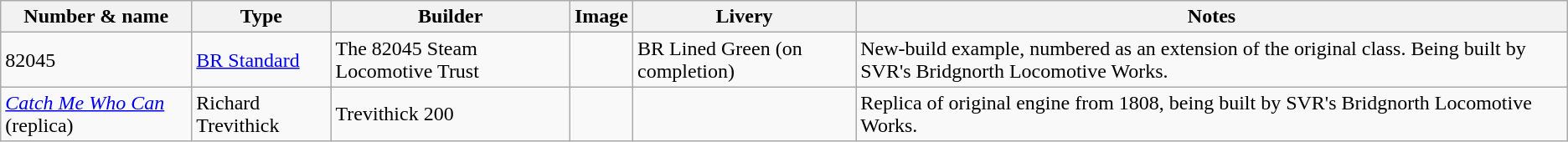<table class="wikitable">
<tr>
<th>Number & name</th>
<th>Type</th>
<th>Builder</th>
<th>Image</th>
<th>Livery</th>
<th>Notes</th>
</tr>
<tr>
<td>82045</td>
<td><a href='#'>BR Standard </a> </td>
<td>The 82045 Steam Locomotive Trust</td>
<td></td>
<td>BR Lined Green (on completion)</td>
<td>New-build example, numbered as an extension of the original class. Being built by SVR's Bridgnorth Locomotive Works.</td>
</tr>
<tr>
<td><em><a href='#'>Catch Me Who Can</a></em> (replica)</td>
<td>Richard Trevithick </td>
<td>Trevithick 200</td>
<td></td>
<td></td>
<td>Replica of original engine from 1808, being built by SVR's Bridgnorth Locomotive Works.</td>
</tr>
</table>
